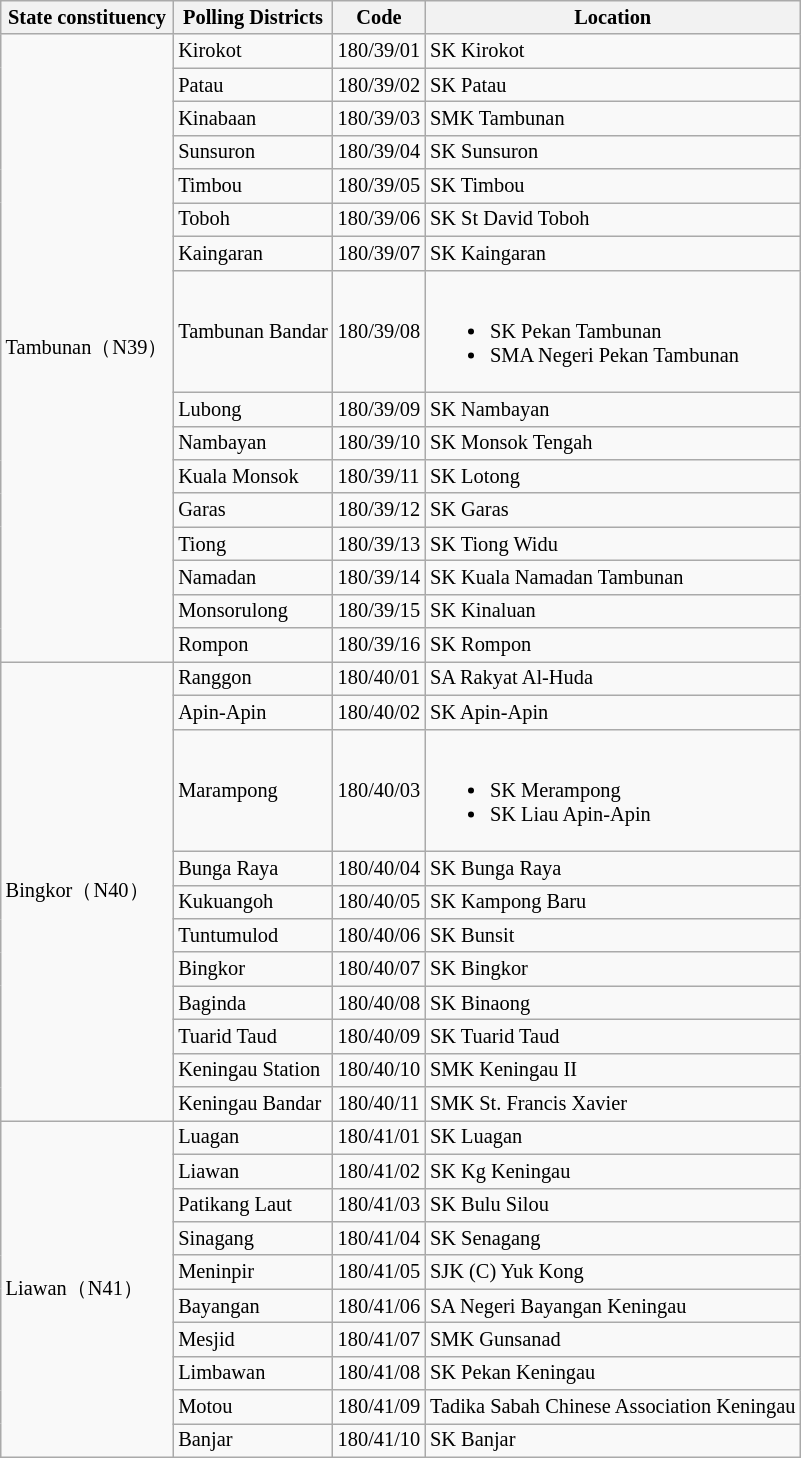<table class="wikitable sortable mw-collapsible" style="white-space:nowrap;font-size:85%">
<tr>
<th>State constituency</th>
<th>Polling Districts</th>
<th>Code</th>
<th>Location</th>
</tr>
<tr>
<td rowspan="16">Tambunan（N39）</td>
<td>Kirokot</td>
<td>180/39/01</td>
<td>SK Kirokot</td>
</tr>
<tr>
<td>Patau</td>
<td>180/39/02</td>
<td>SK Patau</td>
</tr>
<tr>
<td>Kinabaan</td>
<td>180/39/03</td>
<td>SMK Tambunan</td>
</tr>
<tr>
<td>Sunsuron</td>
<td>180/39/04</td>
<td>SK Sunsuron</td>
</tr>
<tr>
<td>Timbou</td>
<td>180/39/05</td>
<td>SK Timbou</td>
</tr>
<tr>
<td>Toboh</td>
<td>180/39/06</td>
<td>SK St David Toboh</td>
</tr>
<tr>
<td>Kaingaran</td>
<td>180/39/07</td>
<td>SK Kaingaran</td>
</tr>
<tr>
<td>Tambunan Bandar</td>
<td>180/39/08</td>
<td><br><ul><li>SK Pekan Tambunan</li><li>SMA Negeri Pekan Tambunan</li></ul></td>
</tr>
<tr>
<td>Lubong</td>
<td>180/39/09</td>
<td>SK Nambayan</td>
</tr>
<tr>
<td>Nambayan</td>
<td>180/39/10</td>
<td>SK Monsok Tengah</td>
</tr>
<tr>
<td>Kuala Monsok</td>
<td>180/39/11</td>
<td>SK Lotong</td>
</tr>
<tr>
<td>Garas</td>
<td>180/39/12</td>
<td>SK Garas</td>
</tr>
<tr>
<td>Tiong</td>
<td>180/39/13</td>
<td>SK Tiong Widu</td>
</tr>
<tr>
<td>Namadan</td>
<td>180/39/14</td>
<td>SK Kuala Namadan Tambunan</td>
</tr>
<tr>
<td>Monsorulong</td>
<td>180/39/15</td>
<td>SK Kinaluan</td>
</tr>
<tr>
<td>Rompon</td>
<td>180/39/16</td>
<td>SK Rompon</td>
</tr>
<tr>
<td rowspan="11">Bingkor（N40）</td>
<td>Ranggon</td>
<td>180/40/01</td>
<td>SA Rakyat Al-Huda</td>
</tr>
<tr>
<td>Apin-Apin</td>
<td>180/40/02</td>
<td>SK Apin-Apin</td>
</tr>
<tr>
<td>Marampong</td>
<td>180/40/03</td>
<td><br><ul><li>SK Merampong</li><li>SK Liau Apin-Apin</li></ul></td>
</tr>
<tr>
<td>Bunga Raya</td>
<td>180/40/04</td>
<td>SK Bunga Raya</td>
</tr>
<tr>
<td>Kukuangoh</td>
<td>180/40/05</td>
<td>SK Kampong Baru</td>
</tr>
<tr>
<td>Tuntumulod</td>
<td>180/40/06</td>
<td>SK Bunsit</td>
</tr>
<tr>
<td>Bingkor</td>
<td>180/40/07</td>
<td>SK Bingkor</td>
</tr>
<tr>
<td>Baginda</td>
<td>180/40/08</td>
<td>SK Binaong</td>
</tr>
<tr>
<td>Tuarid Taud</td>
<td>180/40/09</td>
<td>SK Tuarid Taud</td>
</tr>
<tr>
<td>Keningau Station</td>
<td>180/40/10</td>
<td>SMK Keningau II</td>
</tr>
<tr>
<td>Keningau Bandar</td>
<td>180/40/11</td>
<td>SMK St. Francis Xavier</td>
</tr>
<tr>
<td rowspan="10">Liawan（N41）</td>
<td>Luagan</td>
<td>180/41/01</td>
<td>SK Luagan</td>
</tr>
<tr>
<td>Liawan</td>
<td>180/41/02</td>
<td>SK Kg Keningau</td>
</tr>
<tr>
<td>Patikang Laut</td>
<td>180/41/03</td>
<td>SK Bulu Silou</td>
</tr>
<tr>
<td>Sinagang</td>
<td>180/41/04</td>
<td>SK Senagang</td>
</tr>
<tr>
<td>Meninpir</td>
<td>180/41/05</td>
<td>SJK (C) Yuk Kong</td>
</tr>
<tr>
<td>Bayangan</td>
<td>180/41/06</td>
<td>SA Negeri Bayangan Keningau</td>
</tr>
<tr>
<td>Mesjid</td>
<td>180/41/07</td>
<td>SMK Gunsanad</td>
</tr>
<tr>
<td>Limbawan</td>
<td>180/41/08</td>
<td>SK Pekan Keningau</td>
</tr>
<tr>
<td>Motou</td>
<td>180/41/09</td>
<td>Tadika Sabah Chinese Association Keningau</td>
</tr>
<tr>
<td>Banjar</td>
<td>180/41/10</td>
<td>SK Banjar</td>
</tr>
</table>
